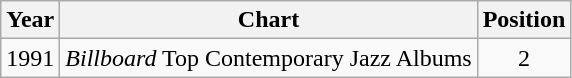<table class="wikitable">
<tr>
<th>Year</th>
<th>Chart</th>
<th>Position</th>
</tr>
<tr>
<td>1991</td>
<td><em>Billboard</em> Top Contemporary Jazz Albums</td>
<td align="center">2</td>
</tr>
</table>
